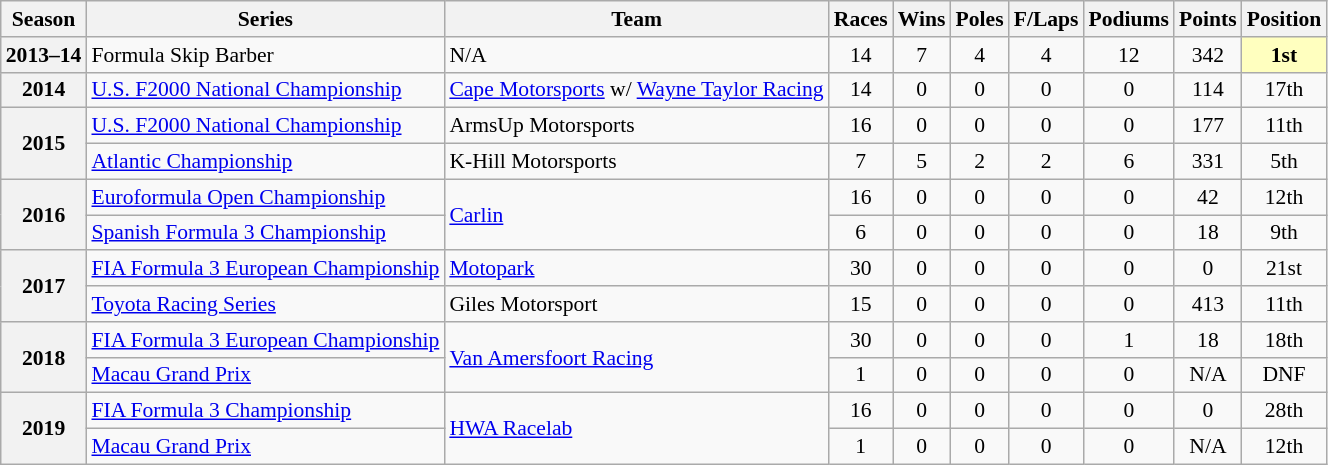<table class="wikitable" style="font-size: 90%; text-align:center">
<tr>
<th>Season</th>
<th>Series</th>
<th>Team</th>
<th>Races</th>
<th>Wins</th>
<th>Poles</th>
<th>F/Laps</th>
<th>Podiums</th>
<th>Points</th>
<th>Position</th>
</tr>
<tr>
<th>2013–14</th>
<td align=left>Formula Skip Barber</td>
<td align=left>N/A</td>
<td>14</td>
<td>7</td>
<td>4</td>
<td>4</td>
<td>12</td>
<td>342</td>
<td style="background:#FFFFBF;"><strong>1st</strong></td>
</tr>
<tr>
<th>2014</th>
<td align=left><a href='#'>U.S. F2000 National Championship</a></td>
<td align=left><a href='#'>Cape Motorsports</a> w/ <a href='#'>Wayne Taylor Racing</a></td>
<td>14</td>
<td>0</td>
<td>0</td>
<td>0</td>
<td>0</td>
<td>114</td>
<td>17th</td>
</tr>
<tr>
<th rowspan=2>2015</th>
<td align=left><a href='#'>U.S. F2000 National Championship</a></td>
<td align=left>ArmsUp Motorsports</td>
<td>16</td>
<td>0</td>
<td>0</td>
<td>0</td>
<td>0</td>
<td>177</td>
<td>11th</td>
</tr>
<tr>
<td align=left><a href='#'>Atlantic Championship</a></td>
<td align=left>K-Hill Motorsports</td>
<td>7</td>
<td>5</td>
<td>2</td>
<td>2</td>
<td>6</td>
<td>331</td>
<td>5th</td>
</tr>
<tr>
<th rowspan=2>2016</th>
<td align=left><a href='#'>Euroformula Open Championship</a></td>
<td align=left rowspan=2><a href='#'>Carlin</a></td>
<td>16</td>
<td>0</td>
<td>0</td>
<td>0</td>
<td>0</td>
<td>42</td>
<td>12th</td>
</tr>
<tr>
<td align=left><a href='#'>Spanish Formula 3 Championship</a></td>
<td>6</td>
<td>0</td>
<td>0</td>
<td>0</td>
<td>0</td>
<td>18</td>
<td>9th</td>
</tr>
<tr>
<th rowspan=2>2017</th>
<td align=left><a href='#'>FIA Formula 3 European Championship</a></td>
<td align=left><a href='#'>Motopark</a></td>
<td>30</td>
<td>0</td>
<td>0</td>
<td>0</td>
<td>0</td>
<td>0</td>
<td>21st</td>
</tr>
<tr>
<td align=left><a href='#'>Toyota Racing Series</a></td>
<td align=left>Giles Motorsport</td>
<td>15</td>
<td>0</td>
<td>0</td>
<td>0</td>
<td>0</td>
<td>413</td>
<td>11th</td>
</tr>
<tr>
<th rowspan=2>2018</th>
<td align=left><a href='#'>FIA Formula 3 European Championship</a></td>
<td align=left rowspan=2><a href='#'>Van Amersfoort Racing</a></td>
<td>30</td>
<td>0</td>
<td>0</td>
<td>0</td>
<td>1</td>
<td>18</td>
<td>18th</td>
</tr>
<tr>
<td align=left><a href='#'>Macau Grand Prix</a></td>
<td>1</td>
<td>0</td>
<td>0</td>
<td>0</td>
<td>0</td>
<td>N/A</td>
<td>DNF</td>
</tr>
<tr>
<th rowspan=2>2019</th>
<td align=left><a href='#'>FIA Formula 3 Championship</a></td>
<td align=left rowspan=2><a href='#'>HWA Racelab</a></td>
<td>16</td>
<td>0</td>
<td>0</td>
<td>0</td>
<td>0</td>
<td>0</td>
<td>28th</td>
</tr>
<tr>
<td align=left><a href='#'>Macau Grand Prix</a></td>
<td>1</td>
<td>0</td>
<td>0</td>
<td>0</td>
<td>0</td>
<td>N/A</td>
<td>12th</td>
</tr>
</table>
